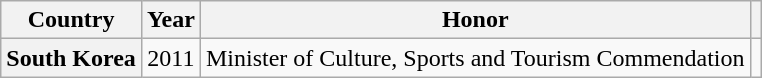<table class="wikitable plainrowheaders sortable">
<tr>
<th scope="col">Country</th>
<th scope="col">Year</th>
<th scope="col">Honor</th>
<th scope="col" class="unsortable"></th>
</tr>
<tr>
<th scope="row">South Korea</th>
<td style="text-align:center">2011</td>
<td>Minister of Culture, Sports and Tourism Commendation</td>
<td style="text-align:center"></td>
</tr>
</table>
